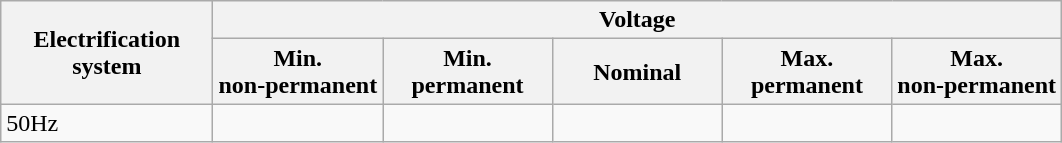<table class="wikitable">
<tr>
<th rowspan=2 width=20%>Electrification<br>system</th>
<th colspan=5>Voltage</th>
</tr>
<tr>
<th width=16%>Min.<br>non-permanent</th>
<th width=16%>Min.<br>permanent</th>
<th width=16%>Nominal</th>
<th width=16%>Max.<br>permanent</th>
<th width=16%>Max.<br>non-permanent</th>
</tr>
<tr>
<td> 50Hz</td>
<td></td>
<td></td>
<td></td>
<td></td>
<td></td>
</tr>
</table>
